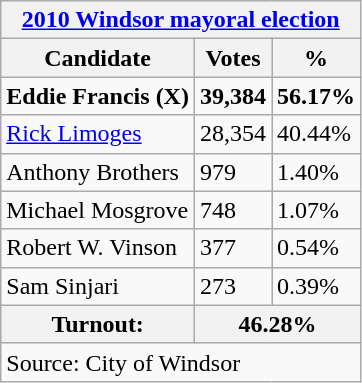<table class="wikitable">
<tr>
<th colspan="3"><a href='#'>2010 Windsor mayoral election</a></th>
</tr>
<tr>
<th>Candidate</th>
<th>Votes</th>
<th>%</th>
</tr>
<tr>
<td><strong>Eddie Francis (X)</strong></td>
<td><strong>39,384</strong></td>
<td><strong>56.17%</strong></td>
</tr>
<tr>
<td><a href='#'>Rick Limoges</a></td>
<td>28,354</td>
<td>40.44%</td>
</tr>
<tr>
<td>Anthony Brothers</td>
<td>979</td>
<td>1.40%</td>
</tr>
<tr>
<td>Michael Mosgrove</td>
<td>748</td>
<td>1.07%</td>
</tr>
<tr>
<td>Robert W. Vinson</td>
<td>377</td>
<td>0.54%</td>
</tr>
<tr>
<td>Sam Sinjari</td>
<td>273</td>
<td>0.39%</td>
</tr>
<tr>
<th>Turnout:</th>
<th colspan="2">46.28%</th>
</tr>
<tr>
<td colspan="3">Source: City of Windsor</td>
</tr>
</table>
